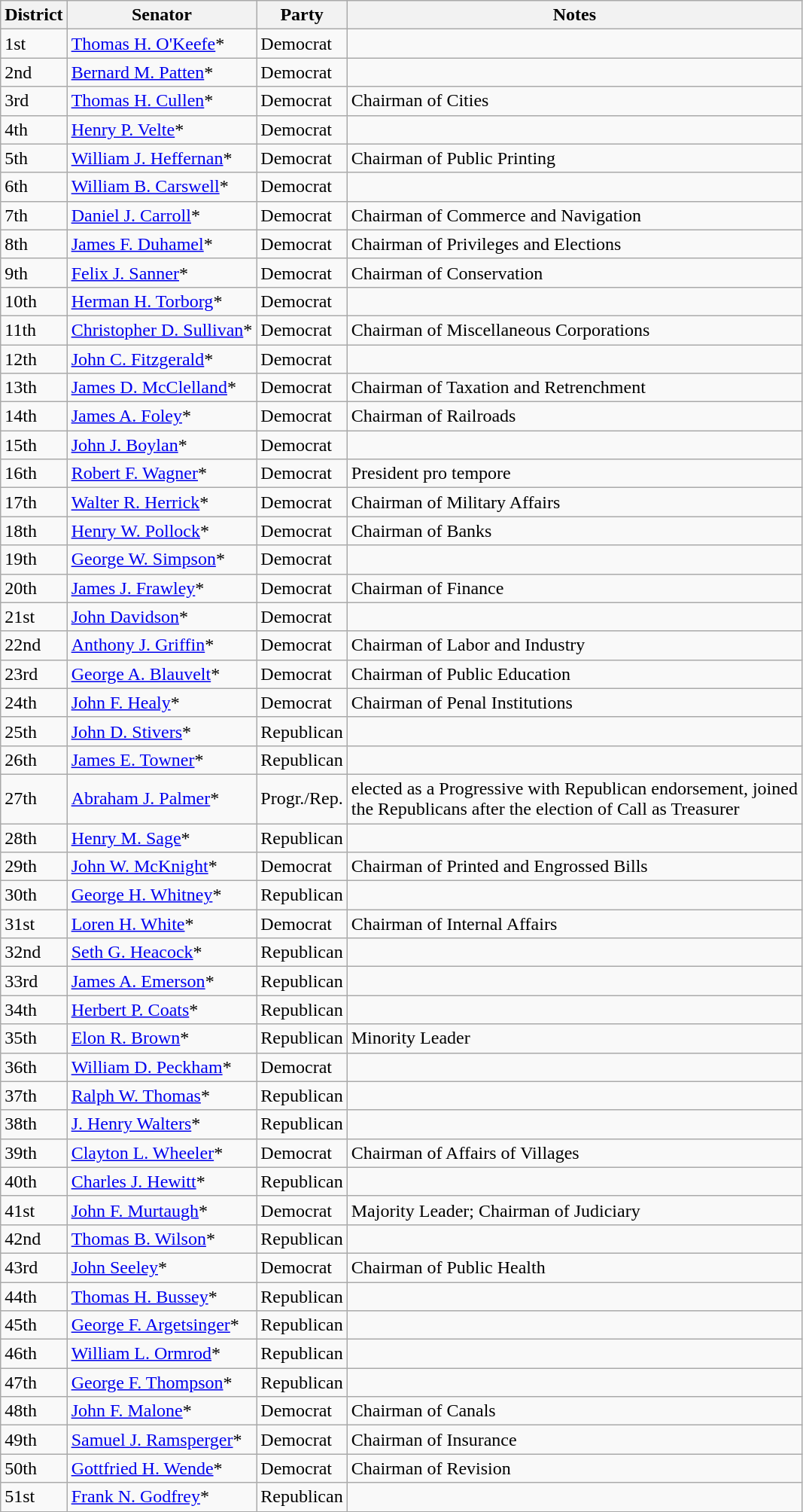<table class=wikitable>
<tr>
<th>District</th>
<th>Senator</th>
<th>Party</th>
<th>Notes</th>
</tr>
<tr>
<td>1st</td>
<td><a href='#'>Thomas H. O'Keefe</a>*</td>
<td>Democrat</td>
<td></td>
</tr>
<tr>
<td>2nd</td>
<td><a href='#'>Bernard M. Patten</a>*</td>
<td>Democrat</td>
<td></td>
</tr>
<tr>
<td>3rd</td>
<td><a href='#'>Thomas H. Cullen</a>*</td>
<td>Democrat</td>
<td>Chairman of Cities</td>
</tr>
<tr>
<td>4th</td>
<td><a href='#'>Henry P. Velte</a>*</td>
<td>Democrat</td>
<td></td>
</tr>
<tr>
<td>5th</td>
<td><a href='#'>William J. Heffernan</a>*</td>
<td>Democrat</td>
<td>Chairman of Public Printing</td>
</tr>
<tr>
<td>6th</td>
<td><a href='#'>William B. Carswell</a>*</td>
<td>Democrat</td>
<td></td>
</tr>
<tr>
<td>7th</td>
<td><a href='#'>Daniel J. Carroll</a>*</td>
<td>Democrat</td>
<td>Chairman of Commerce and Navigation</td>
</tr>
<tr>
<td>8th</td>
<td><a href='#'>James F. Duhamel</a>*</td>
<td>Democrat</td>
<td>Chairman of Privileges and Elections</td>
</tr>
<tr>
<td>9th</td>
<td><a href='#'>Felix J. Sanner</a>*</td>
<td>Democrat</td>
<td>Chairman of Conservation</td>
</tr>
<tr>
<td>10th</td>
<td><a href='#'>Herman H. Torborg</a>*</td>
<td>Democrat</td>
<td></td>
</tr>
<tr>
<td>11th</td>
<td><a href='#'>Christopher D. Sullivan</a>*</td>
<td>Democrat</td>
<td>Chairman of Miscellaneous Corporations</td>
</tr>
<tr>
<td>12th</td>
<td><a href='#'>John C. Fitzgerald</a>*</td>
<td>Democrat</td>
<td></td>
</tr>
<tr>
<td>13th</td>
<td><a href='#'>James D. McClelland</a>*</td>
<td>Democrat</td>
<td>Chairman of Taxation and Retrenchment</td>
</tr>
<tr>
<td>14th</td>
<td><a href='#'>James A. Foley</a>*</td>
<td>Democrat</td>
<td>Chairman of Railroads</td>
</tr>
<tr>
<td>15th</td>
<td><a href='#'>John J. Boylan</a>*</td>
<td>Democrat</td>
<td></td>
</tr>
<tr>
<td>16th</td>
<td><a href='#'>Robert F. Wagner</a>*</td>
<td>Democrat</td>
<td>President pro tempore</td>
</tr>
<tr>
<td>17th</td>
<td><a href='#'>Walter R. Herrick</a>*</td>
<td>Democrat</td>
<td>Chairman of Military Affairs</td>
</tr>
<tr>
<td>18th</td>
<td><a href='#'>Henry W. Pollock</a>*</td>
<td>Democrat</td>
<td>Chairman of Banks</td>
</tr>
<tr>
<td>19th</td>
<td><a href='#'>George W. Simpson</a>*</td>
<td>Democrat</td>
<td></td>
</tr>
<tr>
<td>20th</td>
<td><a href='#'>James J. Frawley</a>*</td>
<td>Democrat</td>
<td>Chairman of Finance</td>
</tr>
<tr>
<td>21st</td>
<td><a href='#'>John Davidson</a>*</td>
<td>Democrat</td>
<td></td>
</tr>
<tr>
<td>22nd</td>
<td><a href='#'>Anthony J. Griffin</a>*</td>
<td>Democrat</td>
<td>Chairman of Labor and Industry</td>
</tr>
<tr>
<td>23rd</td>
<td><a href='#'>George A. Blauvelt</a>*</td>
<td>Democrat</td>
<td>Chairman of Public Education</td>
</tr>
<tr>
<td>24th</td>
<td><a href='#'>John F. Healy</a>*</td>
<td>Democrat</td>
<td>Chairman of Penal Institutions</td>
</tr>
<tr>
<td>25th</td>
<td><a href='#'>John D. Stivers</a>*</td>
<td>Republican</td>
<td></td>
</tr>
<tr>
<td>26th</td>
<td><a href='#'>James E. Towner</a>*</td>
<td>Republican</td>
<td></td>
</tr>
<tr>
<td>27th</td>
<td><a href='#'>Abraham J. Palmer</a>*</td>
<td>Progr./Rep.</td>
<td>elected as a Progressive with Republican endorsement, joined <br>the Republicans after the election of Call as Treasurer</td>
</tr>
<tr>
<td>28th</td>
<td><a href='#'>Henry M. Sage</a>*</td>
<td>Republican</td>
<td></td>
</tr>
<tr>
<td>29th</td>
<td><a href='#'>John W. McKnight</a>*</td>
<td>Democrat</td>
<td>Chairman of Printed and Engrossed Bills</td>
</tr>
<tr>
<td>30th</td>
<td><a href='#'>George H. Whitney</a>*</td>
<td>Republican</td>
<td></td>
</tr>
<tr>
<td>31st</td>
<td><a href='#'>Loren H. White</a>*</td>
<td>Democrat</td>
<td>Chairman of Internal Affairs</td>
</tr>
<tr>
<td>32nd</td>
<td><a href='#'>Seth G. Heacock</a>*</td>
<td>Republican</td>
<td></td>
</tr>
<tr>
<td>33rd</td>
<td><a href='#'>James A. Emerson</a>*</td>
<td>Republican</td>
<td></td>
</tr>
<tr>
<td>34th</td>
<td><a href='#'>Herbert P. Coats</a>*</td>
<td>Republican</td>
<td></td>
</tr>
<tr>
<td>35th</td>
<td><a href='#'>Elon R. Brown</a>*</td>
<td>Republican</td>
<td>Minority Leader</td>
</tr>
<tr>
<td>36th</td>
<td><a href='#'>William D. Peckham</a>*</td>
<td>Democrat</td>
<td></td>
</tr>
<tr>
<td>37th</td>
<td><a href='#'>Ralph W. Thomas</a>*</td>
<td>Republican</td>
<td></td>
</tr>
<tr>
<td>38th</td>
<td><a href='#'>J. Henry Walters</a>*</td>
<td>Republican</td>
<td></td>
</tr>
<tr>
<td>39th</td>
<td><a href='#'>Clayton L. Wheeler</a>*</td>
<td>Democrat</td>
<td>Chairman of Affairs of Villages</td>
</tr>
<tr>
<td>40th</td>
<td><a href='#'>Charles J. Hewitt</a>*</td>
<td>Republican</td>
<td></td>
</tr>
<tr>
<td>41st</td>
<td><a href='#'>John F. Murtaugh</a>*</td>
<td>Democrat</td>
<td>Majority Leader; Chairman of Judiciary</td>
</tr>
<tr>
<td>42nd</td>
<td><a href='#'>Thomas B. Wilson</a>*</td>
<td>Republican</td>
<td></td>
</tr>
<tr>
<td>43rd</td>
<td><a href='#'>John Seeley</a>*</td>
<td>Democrat</td>
<td>Chairman of Public Health</td>
</tr>
<tr>
<td>44th</td>
<td><a href='#'>Thomas H. Bussey</a>*</td>
<td>Republican</td>
<td></td>
</tr>
<tr>
<td>45th</td>
<td><a href='#'>George F. Argetsinger</a>*</td>
<td>Republican</td>
<td></td>
</tr>
<tr>
<td>46th</td>
<td><a href='#'>William L. Ormrod</a>*</td>
<td>Republican</td>
<td></td>
</tr>
<tr>
<td>47th</td>
<td><a href='#'>George F. Thompson</a>*</td>
<td>Republican</td>
<td></td>
</tr>
<tr>
<td>48th</td>
<td><a href='#'>John F. Malone</a>*</td>
<td>Democrat</td>
<td>Chairman of Canals</td>
</tr>
<tr>
<td>49th</td>
<td><a href='#'>Samuel J. Ramsperger</a>*</td>
<td>Democrat</td>
<td>Chairman of Insurance</td>
</tr>
<tr>
<td>50th</td>
<td><a href='#'>Gottfried H. Wende</a>*</td>
<td>Democrat</td>
<td>Chairman of Revision</td>
</tr>
<tr>
<td>51st</td>
<td><a href='#'>Frank N. Godfrey</a>*</td>
<td>Republican</td>
<td></td>
</tr>
<tr>
</tr>
</table>
